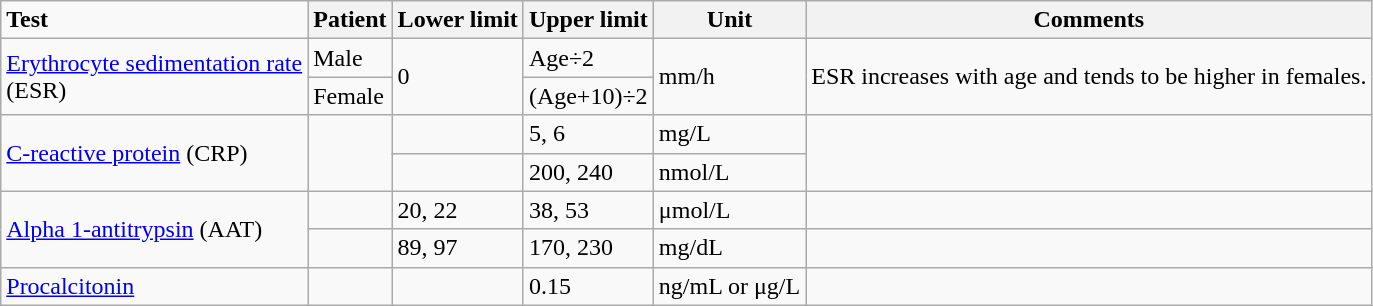<table class="wikitable">
<tr>
<td><strong>Test</strong></td>
<th>Patient</th>
<th>Lower limit</th>
<th>Upper limit</th>
<th>Unit</th>
<th>Comments</th>
</tr>
<tr>
<td rowspan=2><a href='#'>Erythrocyte sedimentation rate</a><br>(ESR)</td>
<td>Male</td>
<td rowspan=2>0</td>
<td>Age÷2</td>
<td rowspan=2>mm/h</td>
<td rowspan=2>ESR increases with age and tends to be higher in females.</td>
</tr>
<tr>
<td>Female</td>
<td>(Age+10)÷2</td>
</tr>
<tr>
<td rowspan=2><a href='#'>C-reactive protein</a> (CRP)</td>
<td rowspan=2></td>
<td></td>
<td>5, 6</td>
<td>mg/L</td>
<td rowspan=2></td>
</tr>
<tr>
<td></td>
<td>200, 240</td>
<td>nmol/L</td>
</tr>
<tr>
<td rowspan=2><a href='#'>Alpha 1-antitrypsin</a> (AAT)</td>
<td></td>
<td>20, 22</td>
<td>38, 53</td>
<td>μmol/L</td>
<td></td>
</tr>
<tr>
<td></td>
<td>89, 97</td>
<td>170, 230</td>
<td>mg/dL</td>
<td></td>
</tr>
<tr>
<td><a href='#'>Procalcitonin</a></td>
<td></td>
<td></td>
<td>0.15</td>
<td>ng/mL or μg/L</td>
<td></td>
</tr>
</table>
